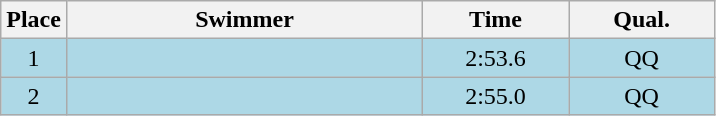<table class=wikitable style="text-align:center">
<tr>
<th>Place</th>
<th width=230>Swimmer</th>
<th width=90>Time</th>
<th width=90>Qual.</th>
</tr>
<tr bgcolor=lightblue>
<td>1</td>
<td align=left></td>
<td>2:53.6</td>
<td>QQ</td>
</tr>
<tr bgcolor=lightblue>
<td>2</td>
<td align=left></td>
<td>2:55.0</td>
<td>QQ</td>
</tr>
</table>
